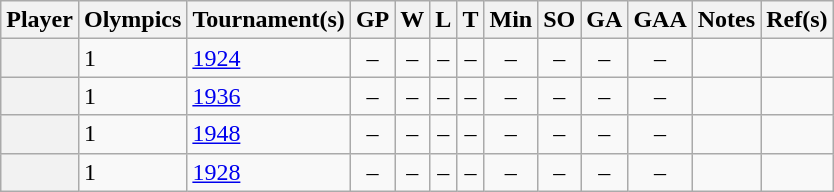<table class="wikitable sortable plainrowheaders" style="text-align:center;">
<tr>
<th scope="col">Player</th>
<th scope="col">Olympics</th>
<th scope="col">Tournament(s)</th>
<th scope="col">GP</th>
<th scope="col">W</th>
<th scope="col">L</th>
<th scope="col">T</th>
<th scope="col">Min</th>
<th scope="col">SO</th>
<th scope="col">GA</th>
<th scope="col">GAA</th>
<th scope="col">Notes</th>
<th scope="col" class="unsortable">Ref(s)</th>
</tr>
<tr>
<th scope="row"></th>
<td align=left>1</td>
<td align=left><a href='#'>1924</a></td>
<td>–</td>
<td>–</td>
<td>–</td>
<td>–</td>
<td>–</td>
<td>–</td>
<td>–</td>
<td>–</td>
<td></td>
<td></td>
</tr>
<tr>
<th scope="row"></th>
<td align=left>1</td>
<td align=left><a href='#'>1936</a></td>
<td>–</td>
<td>–</td>
<td>–</td>
<td>–</td>
<td>–</td>
<td>–</td>
<td>–</td>
<td>–</td>
<td></td>
<td></td>
</tr>
<tr>
<th scope="row"></th>
<td align=left>1</td>
<td align=left><a href='#'>1948</a></td>
<td>–</td>
<td>–</td>
<td>–</td>
<td>–</td>
<td>–</td>
<td>–</td>
<td>–</td>
<td>–</td>
<td></td>
<td></td>
</tr>
<tr>
<th scope="row"></th>
<td align=left>1</td>
<td align=left><a href='#'>1928</a></td>
<td>–</td>
<td>–</td>
<td>–</td>
<td>–</td>
<td>–</td>
<td>–</td>
<td>–</td>
<td>–</td>
<td></td>
<td></td>
</tr>
</table>
